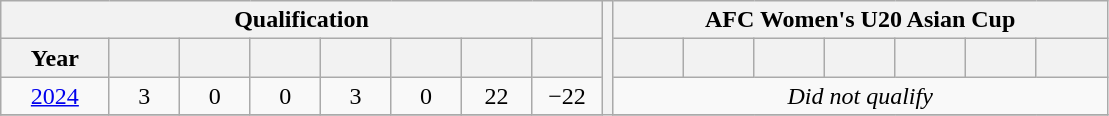<table class="wikitable" style="text-align: center;">
<tr>
<th colspan=8>Qualification</th>
<th style="width:1%;" rowspan="22"></th>
<th colspan=7>AFC Women's U20 Asian Cup</th>
</tr>
<tr>
<th width=50>Year</th>
<th width=30></th>
<th width=30></th>
<th width=30></th>
<th width=30></th>
<th width=30></th>
<th width=30></th>
<th width=30></th>
<th width=30></th>
<th width=30></th>
<th width=30></th>
<th width=30></th>
<th width=30></th>
<th width=30></th>
<th width=30></th>
</tr>
<tr>
<td> <a href='#'>2024</a></td>
<td>3</td>
<td>0</td>
<td>0</td>
<td>3</td>
<td>0</td>
<td>22</td>
<td>−22</td>
<td colspan=8><em>Did not qualify</em></td>
</tr>
<tr>
</tr>
</table>
